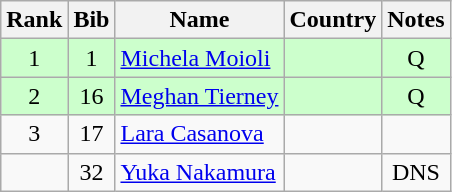<table class="wikitable" style="text-align:center;">
<tr>
<th>Rank</th>
<th>Bib</th>
<th>Name</th>
<th>Country</th>
<th>Notes</th>
</tr>
<tr bgcolor=ccffcc>
<td>1</td>
<td>1</td>
<td align=left><a href='#'>Michela Moioli</a></td>
<td align=left></td>
<td>Q</td>
</tr>
<tr bgcolor=ccffcc>
<td>2</td>
<td>16</td>
<td align=left><a href='#'>Meghan Tierney</a></td>
<td align=left></td>
<td>Q</td>
</tr>
<tr>
<td>3</td>
<td>17</td>
<td align=left><a href='#'>Lara Casanova</a></td>
<td align=left></td>
<td></td>
</tr>
<tr>
<td></td>
<td>32</td>
<td align=left><a href='#'>Yuka Nakamura</a></td>
<td align=left></td>
<td>DNS</td>
</tr>
</table>
